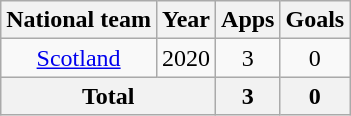<table class="wikitable" style="text-align:center">
<tr>
<th>National team</th>
<th>Year</th>
<th>Apps</th>
<th>Goals</th>
</tr>
<tr>
<td><a href='#'>Scotland</a></td>
<td>2020</td>
<td>3</td>
<td>0</td>
</tr>
<tr>
<th colspan="2">Total</th>
<th>3</th>
<th>0</th>
</tr>
</table>
